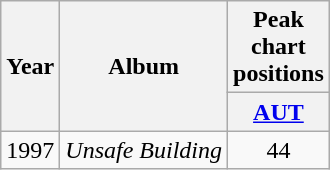<table class="wikitable" style="text-align:center;">
<tr>
<th rowspan="2">Year</th>
<th rowspan="2">Album</th>
<th colspan="1">Peak chart positions</th>
</tr>
<tr>
<th width="35"><a href='#'>AUT</a><br></th>
</tr>
<tr>
<td>1997</td>
<td><em>Unsafe Building</em></td>
<td align="center">44</td>
</tr>
</table>
